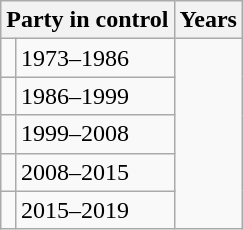<table class="wikitable">
<tr>
<th colspan="2">Party in control</th>
<th>Years</th>
</tr>
<tr>
<td></td>
<td>1973–1986</td>
</tr>
<tr>
<td></td>
<td>1986–1999</td>
</tr>
<tr>
<td></td>
<td>1999–2008</td>
</tr>
<tr>
<td></td>
<td>2008–2015</td>
</tr>
<tr>
<td></td>
<td>2015–2019</td>
</tr>
</table>
